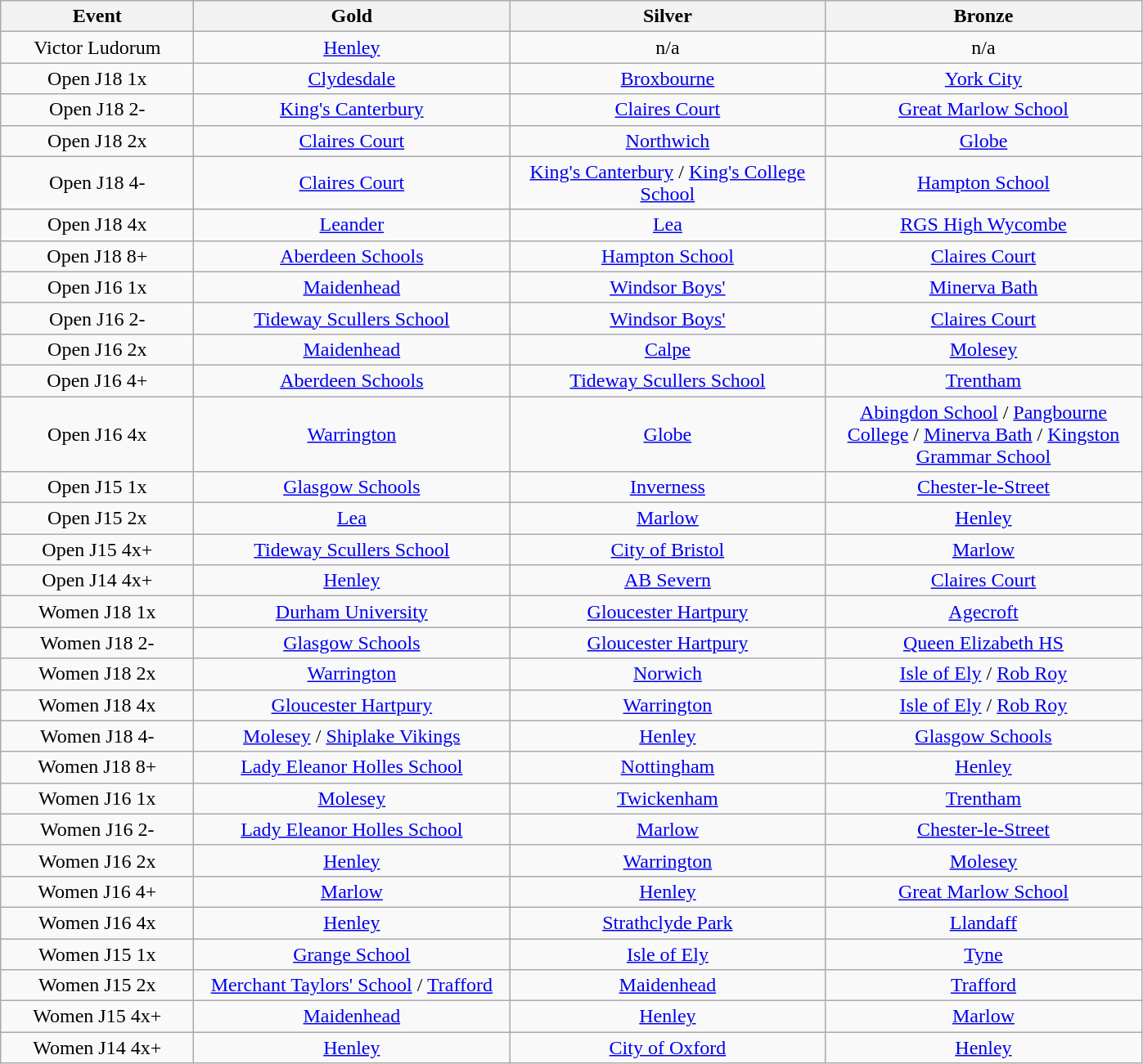<table class="wikitable" style="text-align:center">
<tr>
<th width=150>Event</th>
<th width=250>Gold</th>
<th width=250>Silver</th>
<th width=250>Bronze</th>
</tr>
<tr>
<td>Victor Ludorum</td>
<td><a href='#'>Henley</a></td>
<td>n/a</td>
<td>n/a</td>
</tr>
<tr>
<td>Open J18 1x</td>
<td><a href='#'>Clydesdale</a></td>
<td><a href='#'>Broxbourne</a></td>
<td><a href='#'>York City</a></td>
</tr>
<tr>
<td>Open J18 2-</td>
<td><a href='#'>King's Canterbury</a></td>
<td><a href='#'>Claires Court</a></td>
<td><a href='#'>Great Marlow School</a></td>
</tr>
<tr>
<td>Open J18 2x</td>
<td><a href='#'>Claires Court</a></td>
<td><a href='#'>Northwich</a></td>
<td><a href='#'>Globe</a></td>
</tr>
<tr>
<td>Open J18 4-</td>
<td><a href='#'>Claires Court</a></td>
<td><a href='#'>King's Canterbury</a> / <a href='#'>King's College School</a></td>
<td><a href='#'>Hampton School</a></td>
</tr>
<tr>
<td>Open J18 4x</td>
<td><a href='#'>Leander</a></td>
<td><a href='#'>Lea</a></td>
<td><a href='#'>RGS High Wycombe</a></td>
</tr>
<tr>
<td>Open J18 8+</td>
<td><a href='#'>Aberdeen Schools</a></td>
<td><a href='#'>Hampton School</a></td>
<td><a href='#'>Claires Court</a></td>
</tr>
<tr>
<td>Open J16 1x</td>
<td><a href='#'>Maidenhead</a></td>
<td><a href='#'>Windsor Boys'</a></td>
<td><a href='#'>Minerva Bath</a></td>
</tr>
<tr>
<td>Open J16 2-</td>
<td><a href='#'>Tideway Scullers School</a></td>
<td><a href='#'>Windsor Boys'</a></td>
<td><a href='#'>Claires Court</a></td>
</tr>
<tr>
<td>Open J16 2x</td>
<td><a href='#'>Maidenhead</a></td>
<td><a href='#'>Calpe</a></td>
<td><a href='#'>Molesey</a></td>
</tr>
<tr>
<td>Open J16 4+</td>
<td><a href='#'>Aberdeen Schools</a></td>
<td><a href='#'>Tideway Scullers School</a></td>
<td><a href='#'>Trentham</a></td>
</tr>
<tr>
<td>Open J16 4x</td>
<td><a href='#'>Warrington</a></td>
<td><a href='#'>Globe</a></td>
<td><a href='#'>Abingdon School</a> / <a href='#'>Pangbourne College</a> / <a href='#'>Minerva Bath</a> / <a href='#'>Kingston Grammar School</a></td>
</tr>
<tr>
<td>Open J15 1x</td>
<td><a href='#'>Glasgow Schools</a></td>
<td><a href='#'>Inverness</a></td>
<td><a href='#'>Chester-le-Street</a></td>
</tr>
<tr>
<td>Open J15 2x</td>
<td><a href='#'>Lea</a></td>
<td><a href='#'>Marlow</a></td>
<td><a href='#'>Henley</a></td>
</tr>
<tr>
<td>Open J15 4x+</td>
<td><a href='#'>Tideway Scullers School</a></td>
<td><a href='#'>City of Bristol</a></td>
<td><a href='#'>Marlow</a></td>
</tr>
<tr>
<td>Open J14 4x+</td>
<td><a href='#'>Henley</a></td>
<td><a href='#'>AB Severn</a></td>
<td><a href='#'>Claires Court</a></td>
</tr>
<tr>
<td>Women J18 1x</td>
<td><a href='#'>Durham University</a></td>
<td><a href='#'>Gloucester Hartpury</a></td>
<td><a href='#'>Agecroft</a></td>
</tr>
<tr>
<td>Women J18 2-</td>
<td><a href='#'>Glasgow Schools</a></td>
<td><a href='#'>Gloucester Hartpury</a></td>
<td><a href='#'>Queen Elizabeth HS</a></td>
</tr>
<tr>
<td>Women J18 2x</td>
<td><a href='#'>Warrington</a></td>
<td><a href='#'>Norwich</a></td>
<td><a href='#'>Isle of Ely</a> / <a href='#'>Rob Roy</a></td>
</tr>
<tr>
<td>Women J18 4x</td>
<td><a href='#'>Gloucester Hartpury</a></td>
<td><a href='#'>Warrington</a></td>
<td><a href='#'>Isle of Ely</a> / <a href='#'>Rob Roy</a></td>
</tr>
<tr>
<td>Women J18 4-</td>
<td><a href='#'>Molesey</a> / <a href='#'>Shiplake Vikings</a></td>
<td><a href='#'>Henley</a></td>
<td><a href='#'>Glasgow Schools</a></td>
</tr>
<tr>
<td>Women J18 8+</td>
<td><a href='#'>Lady Eleanor Holles School</a></td>
<td><a href='#'>Nottingham</a></td>
<td><a href='#'>Henley</a></td>
</tr>
<tr>
<td>Women J16 1x</td>
<td><a href='#'>Molesey</a></td>
<td><a href='#'>Twickenham</a></td>
<td><a href='#'>Trentham</a></td>
</tr>
<tr>
<td>Women J16 2-</td>
<td><a href='#'>Lady Eleanor Holles School</a></td>
<td><a href='#'>Marlow</a></td>
<td><a href='#'>Chester-le-Street</a></td>
</tr>
<tr>
<td>Women J16 2x</td>
<td><a href='#'>Henley</a></td>
<td><a href='#'>Warrington</a></td>
<td><a href='#'>Molesey</a></td>
</tr>
<tr>
<td>Women J16 4+</td>
<td><a href='#'>Marlow</a></td>
<td><a href='#'>Henley</a></td>
<td><a href='#'>Great Marlow School</a></td>
</tr>
<tr>
<td>Women J16 4x</td>
<td><a href='#'>Henley</a></td>
<td><a href='#'>Strathclyde Park</a></td>
<td><a href='#'>Llandaff</a></td>
</tr>
<tr>
<td>Women J15 1x</td>
<td><a href='#'>Grange School</a></td>
<td><a href='#'>Isle of Ely</a></td>
<td><a href='#'>Tyne</a></td>
</tr>
<tr>
<td>Women J15 2x</td>
<td><a href='#'>Merchant Taylors' School</a> / <a href='#'>Trafford</a></td>
<td><a href='#'>Maidenhead</a></td>
<td><a href='#'>Trafford</a></td>
</tr>
<tr>
<td>Women J15 4x+</td>
<td><a href='#'>Maidenhead</a></td>
<td><a href='#'>Henley</a></td>
<td><a href='#'>Marlow</a></td>
</tr>
<tr>
<td>Women J14 4x+</td>
<td><a href='#'>Henley</a></td>
<td><a href='#'>City of Oxford</a></td>
<td><a href='#'>Henley</a></td>
</tr>
</table>
